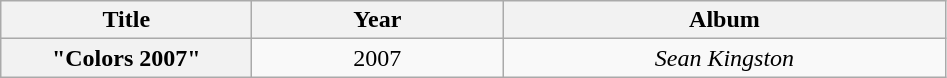<table class="wikitable plainrowheaders" style="text-align:center;">
<tr>
<th scope="col" style="width:10em;">Title</th>
<th scope="col" style="width:10em;">Year</th>
<th scope="col" style="width:18em;">Album</th>
</tr>
<tr>
<th scope="row">"Colors 2007"</th>
<td>2007</td>
<td><em>Sean Kingston</em></td>
</tr>
</table>
